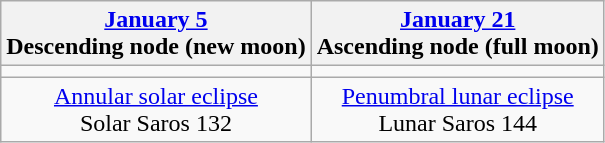<table class="wikitable">
<tr>
<th><a href='#'>January 5</a><br>Descending node (new moon)<br></th>
<th><a href='#'>January 21</a><br>Ascending node (full moon)<br></th>
</tr>
<tr>
<td></td>
<td></td>
</tr>
<tr align=center>
<td><a href='#'>Annular solar eclipse</a><br>Solar Saros 132</td>
<td><a href='#'>Penumbral lunar eclipse</a><br>Lunar Saros 144</td>
</tr>
</table>
